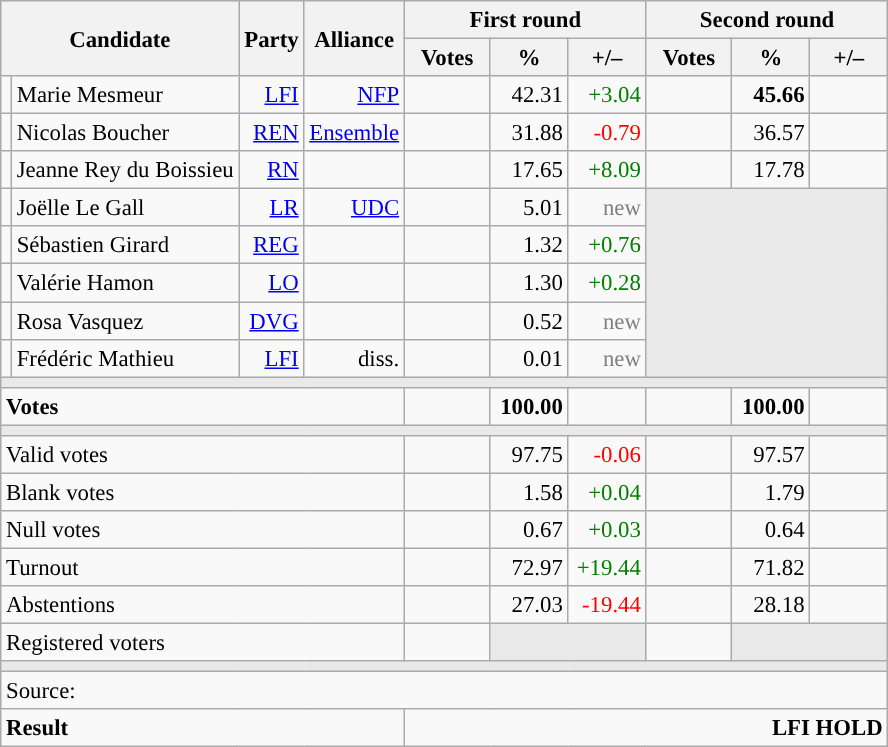<table class="wikitable" style="text-align:right;font-size:95%;">
<tr>
<th rowspan="2" colspan="2">Candidate</th>
<th colspan="1" rowspan="2">Party</th>
<th colspan="1" rowspan="2">Alliance</th>
<th colspan="3">First round</th>
<th colspan="3">Second round</th>
</tr>
<tr>
<th style="width:50px;">Votes</th>
<th style="width:45px;">%</th>
<th style="width:45px;">+/–</th>
<th style="width:50px;">Votes</th>
<th style="width:45px;">%</th>
<th style="width:45px;">+/–</th>
</tr>
<tr>
<td style="color:inherit;background:"></td>
<td style="text-align:left;">Marie Mesmeur</td>
<td><a href='#'>LFI</a></td>
<td><a href='#'>NFP</a></td>
<td></td>
<td>42.31</td>
<td style="color:green;">+3.04</td>
<td><strong></strong></td>
<td><strong>45.66</strong></td>
<td style="color:grey;"></td>
</tr>
<tr>
<td style="color:inherit;background:"></td>
<td style="text-align:left;">Nicolas Boucher</td>
<td><a href='#'>REN</a></td>
<td><a href='#'>Ensemble</a></td>
<td></td>
<td>31.88</td>
<td style="color:red;">-0.79</td>
<td></td>
<td>36.57</td>
<td style="color:grey;"></td>
</tr>
<tr>
<td style="color:inherit;background:"></td>
<td style="text-align:left;">Jeanne Rey du Boissieu</td>
<td><a href='#'>RN</a></td>
<td></td>
<td></td>
<td>17.65</td>
<td style="color:green;">+8.09</td>
<td></td>
<td>17.78</td>
<td style="color:grey;"></td>
</tr>
<tr>
<td style="color:inherit;background:"></td>
<td style="text-align:left;">Joëlle Le Gall</td>
<td><a href='#'>LR</a></td>
<td><a href='#'>UDC</a></td>
<td></td>
<td>5.01</td>
<td style="color:grey;">new</td>
<td colspan="3" rowspan="5" style="background:#E9E9E9;"></td>
</tr>
<tr>
<td style="color:inherit;background:"></td>
<td style="text-align:left;">Sébastien Girard</td>
<td><a href='#'>REG</a></td>
<td></td>
<td></td>
<td>1.32</td>
<td style="color:green;">+0.76</td>
</tr>
<tr>
<td style="color:inherit;background:"></td>
<td style="text-align:left;">Valérie Hamon</td>
<td><a href='#'>LO</a></td>
<td></td>
<td></td>
<td>1.30</td>
<td style="color:green;">+0.28</td>
</tr>
<tr>
<td style="color:inherit;background:"></td>
<td style="text-align:left;">Rosa Vasquez</td>
<td><a href='#'>DVG</a></td>
<td></td>
<td></td>
<td>0.52</td>
<td style="color:grey;">new</td>
</tr>
<tr>
<td style="color:inherit;background:"></td>
<td style="text-align:left;">Frédéric Mathieu</td>
<td><a href='#'>LFI</a></td>
<td>diss.</td>
<td></td>
<td>0.01</td>
<td style="color:grey;">new</td>
</tr>
<tr>
<td colspan="10" style="background:#E9E9E9;"></td>
</tr>
<tr style="font-weight:bold;">
<td colspan="4" style="text-align:left;">Votes</td>
<td></td>
<td>100.00</td>
<td></td>
<td></td>
<td>100.00</td>
<td></td>
</tr>
<tr>
<td colspan="10" style="background:#E9E9E9;"></td>
</tr>
<tr>
<td colspan="4" style="text-align:left;">Valid votes</td>
<td></td>
<td>97.75</td>
<td style="color:red;">-0.06</td>
<td></td>
<td>97.57</td>
<td style="color:grey;"></td>
</tr>
<tr>
<td colspan="4" style="text-align:left;">Blank votes</td>
<td></td>
<td>1.58</td>
<td style="color:green;">+0.04</td>
<td></td>
<td>1.79</td>
<td style="color:grey;"></td>
</tr>
<tr>
<td colspan="4" style="text-align:left;">Null votes</td>
<td></td>
<td>0.67</td>
<td style="color:green;">+0.03</td>
<td></td>
<td>0.64</td>
<td style="color:grey;"></td>
</tr>
<tr>
<td colspan="4" style="text-align:left;">Turnout</td>
<td></td>
<td>72.97</td>
<td style="color:green;">+19.44</td>
<td></td>
<td>71.82</td>
<td style="color:grey;"></td>
</tr>
<tr>
<td colspan="4" style="text-align:left;">Abstentions</td>
<td></td>
<td>27.03</td>
<td style="color:red;">-19.44</td>
<td></td>
<td>28.18</td>
<td style="color:grey;"></td>
</tr>
<tr>
<td colspan="4" style="text-align:left;">Registered voters</td>
<td></td>
<td colspan="2" style="background:#E9E9E9;"></td>
<td></td>
<td colspan="2" style="background:#E9E9E9;"></td>
</tr>
<tr>
<td colspan="10" style="background:#E9E9E9;"></td>
</tr>
<tr>
<td colspan="10" style="text-align:left;">Source: </td>
</tr>
<tr style="font-weight:bold">
<td colspan="4" style="text-align:left;">Result</td>
<td colspan="6" style="background-color:">LFI HOLD</td>
</tr>
</table>
